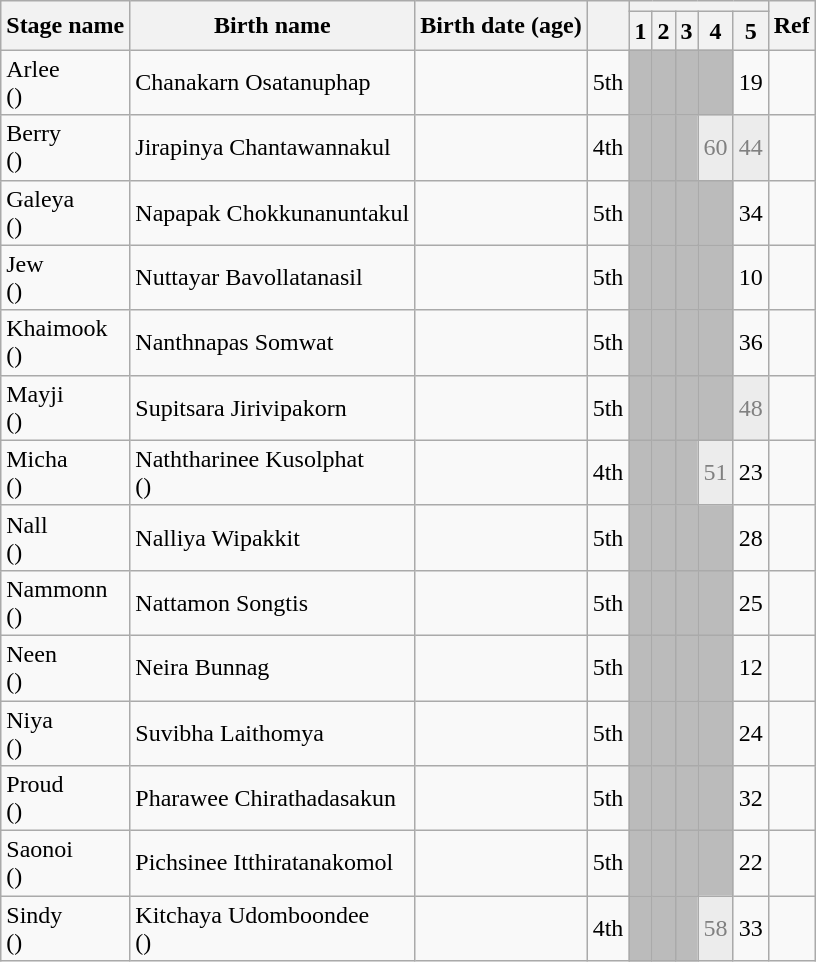<table class="wikitable sortable" style="text-align:left;">
<tr>
<th rowspan="2">Stage name</th>
<th rowspan="2">Birth name</th>
<th rowspan="2">Birth date (age)</th>
<th rowspan="2"></th>
<th colspan="5" class="unsortable"></th>
<th rowspan="2">Ref</th>
</tr>
<tr style="vertical-align:top;">
<th data-sort-type="number">1</th>
<th data-sort-type="number">2</th>
<th data-sort-type="number">3</th>
<th data-sort-type="number">4</th>
<th data-sort-type="number">5</th>
</tr>
<tr>
<td>Arlee<br>()</td>
<td>Chanakarn Osatanuphap<br></td>
<td></td>
<td style="text-align:center;">5th</td>
<td style="background:#bbb;"> </td>
<td style="background:#bbb;"> </td>
<td style="background:#bbb;"> </td>
<td style="background:#bbb;"> </td>
<td style="text-align:center;">19</td>
<td></td>
</tr>
<tr>
<td>Berry<br>()</td>
<td>Jirapinya Chantawannakul<br></td>
<td></td>
<td style="text-align:center;">4th</td>
<td style="background:#bbb;"> </td>
<td style="background:#bbb;"> </td>
<td style="background:#bbb;"> </td>
<td style="background:#ececec; text-align:center; color:gray;"> 60</td>
<td style="background:#ececec; text-align:center; color:gray;"> 44</td>
<td></td>
</tr>
<tr>
<td>Galeya<br>()</td>
<td>Napapak Chokkunanuntakul<br></td>
<td></td>
<td style="text-align:center;">5th</td>
<td style="background:#bbb;"> </td>
<td style="background:#bbb;"> </td>
<td style="background:#bbb;"> </td>
<td style="background:#bbb;"> </td>
<td style="text-align:center;">34</td>
<td></td>
</tr>
<tr>
<td>Jew<br>()</td>
<td>Nuttayar Bavollatanasil<br></td>
<td></td>
<td style="text-align:center;">5th</td>
<td style="background:#bbb;"> </td>
<td style="background:#bbb;"> </td>
<td style="background:#bbb;"> </td>
<td style="background:#bbb;"> </td>
<td style="text-align:center;">10</td>
<td></td>
</tr>
<tr>
<td>Khaimook<br>()</td>
<td>Nanthnapas Somwat<br></td>
<td></td>
<td style="text-align:center;">5th</td>
<td style="background:#bbb;"> </td>
<td style="background:#bbb;"> </td>
<td style="background:#bbb;"> </td>
<td style="background:#bbb;"> </td>
<td style="text-align:center;">36</td>
<td></td>
</tr>
<tr>
<td>Mayji<br>()</td>
<td>Supitsara Jirivipakorn<br></td>
<td></td>
<td style="text-align:center;">5th</td>
<td style="background:#bbb;"> </td>
<td style="background:#bbb;"> </td>
<td style="background:#bbb;"> </td>
<td style="background:#bbb;"> </td>
<td style="background:#ececec; text-align:center; color:gray;"> 48</td>
<td></td>
</tr>
<tr>
<td>Micha<br>()</td>
<td>Naththarinee Kusolphat<br>()</td>
<td></td>
<td style="text-align:center;">4th</td>
<td style="background:#bbb;"> </td>
<td style="background:#bbb;"> </td>
<td style="background:#bbb;"> </td>
<td style="background:#ececec; text-align:center; color:gray;"> 51</td>
<td style="text-align:center;">23</td>
<td></td>
</tr>
<tr>
<td>Nall<br>()</td>
<td>Nalliya Wipakkit<br></td>
<td></td>
<td style="text-align:center;">5th</td>
<td style="background:#bbb;"> </td>
<td style="background:#bbb;"> </td>
<td style="background:#bbb;"> </td>
<td style="background:#bbb;"> </td>
<td style="text-align:center;">28</td>
<td></td>
</tr>
<tr>
<td>Nammonn<br>()</td>
<td>Nattamon Songtis<br></td>
<td></td>
<td style="text-align:center;">5th</td>
<td style="background:#bbb;"> </td>
<td style="background:#bbb;"> </td>
<td style="background:#bbb;"> </td>
<td style="background:#bbb;"> </td>
<td style="text-align:center;">25</td>
<td></td>
</tr>
<tr>
<td>Neen<br>()</td>
<td>Neira Bunnag<br></td>
<td></td>
<td style="text-align:center;">5th</td>
<td style="background:#bbb;"> </td>
<td style="background:#bbb;"> </td>
<td style="background:#bbb;"> </td>
<td style="background:#bbb;"> </td>
<td style="text-align:center;">12</td>
<td></td>
</tr>
<tr>
<td>Niya<br>()</td>
<td>Suvibha Laithomya<br></td>
<td></td>
<td style="text-align:center;">5th</td>
<td style="background:#bbb;"> </td>
<td style="background:#bbb;"> </td>
<td style="background:#bbb;"> </td>
<td style="background:#bbb;"> </td>
<td style="text-align:center;">24</td>
<td></td>
</tr>
<tr>
<td>Proud<br>()</td>
<td>Pharawee Chirathadasakun<br></td>
<td></td>
<td style="text-align:center;">5th</td>
<td style="background:#bbb;"> </td>
<td style="background:#bbb;"> </td>
<td style="background:#bbb;"> </td>
<td style="background:#bbb;"> </td>
<td style="text-align:center;">32</td>
<td></td>
</tr>
<tr>
<td>Saonoi<br>()</td>
<td>Pichsinee Itthiratanakomol<br></td>
<td></td>
<td style="text-align:center;">5th</td>
<td style="background:#bbb;"> </td>
<td style="background:#bbb;"> </td>
<td style="background:#bbb;"> </td>
<td style="background:#bbb;"> </td>
<td style="text-align:center;">22</td>
<td></td>
</tr>
<tr>
<td>Sindy<br>()</td>
<td>Kitchaya Udomboondee<br>()</td>
<td></td>
<td style="text-align:center;">4th</td>
<td style="background:#bbb;"> </td>
<td style="background:#bbb;"> </td>
<td style="background:#bbb;"> </td>
<td style="background:#ececec; text-align:center; color:gray;"> 58</td>
<td style="text-align:center;">33</td>
<td></td>
</tr>
</table>
